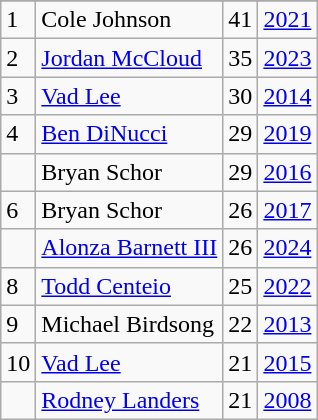<table class="wikitable">
<tr>
</tr>
<tr>
<td>1</td>
<td>Cole Johnson</td>
<td>41</td>
<td><a href='#'>2021</a></td>
</tr>
<tr>
<td>2</td>
<td><a href='#'>Jordan McCloud</a></td>
<td>35</td>
<td><a href='#'>2023</a></td>
</tr>
<tr>
<td>3</td>
<td><a href='#'>Vad Lee</a></td>
<td>30</td>
<td><a href='#'>2014</a></td>
</tr>
<tr>
<td>4</td>
<td><a href='#'>Ben DiNucci</a></td>
<td>29</td>
<td><a href='#'>2019</a></td>
</tr>
<tr>
<td></td>
<td>Bryan Schor</td>
<td>29</td>
<td><a href='#'>2016</a></td>
</tr>
<tr>
<td>6</td>
<td>Bryan Schor</td>
<td>26</td>
<td><a href='#'>2017</a></td>
</tr>
<tr>
<td></td>
<td><a href='#'>Alonza Barnett III</a></td>
<td>26</td>
<td><a href='#'>2024</a></td>
</tr>
<tr>
<td>8</td>
<td><a href='#'>Todd Centeio</a></td>
<td>25</td>
<td><a href='#'>2022</a></td>
</tr>
<tr>
<td>9</td>
<td>Michael Birdsong</td>
<td>22</td>
<td><a href='#'>2013</a></td>
</tr>
<tr>
<td>10</td>
<td><a href='#'>Vad Lee</a></td>
<td>21</td>
<td><a href='#'>2015</a></td>
</tr>
<tr>
<td></td>
<td><a href='#'>Rodney Landers</a></td>
<td>21</td>
<td><a href='#'>2008</a></td>
</tr>
</table>
